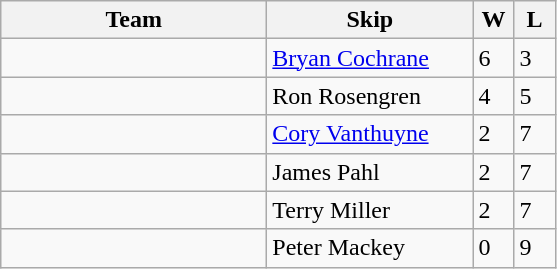<table class="wikitable">
<tr>
<th width=170>Team</th>
<th width=130>Skip</th>
<th width=20>W</th>
<th width=20>L</th>
</tr>
<tr>
<td></td>
<td><a href='#'>Bryan Cochrane</a></td>
<td>6</td>
<td>3</td>
</tr>
<tr>
<td></td>
<td>Ron Rosengren</td>
<td>4</td>
<td>5</td>
</tr>
<tr>
<td></td>
<td><a href='#'>Cory Vanthuyne</a></td>
<td>2</td>
<td>7</td>
</tr>
<tr>
<td></td>
<td>James Pahl</td>
<td>2</td>
<td>7</td>
</tr>
<tr>
<td></td>
<td>Terry Miller</td>
<td>2</td>
<td>7</td>
</tr>
<tr>
<td></td>
<td>Peter Mackey</td>
<td>0</td>
<td>9</td>
</tr>
</table>
